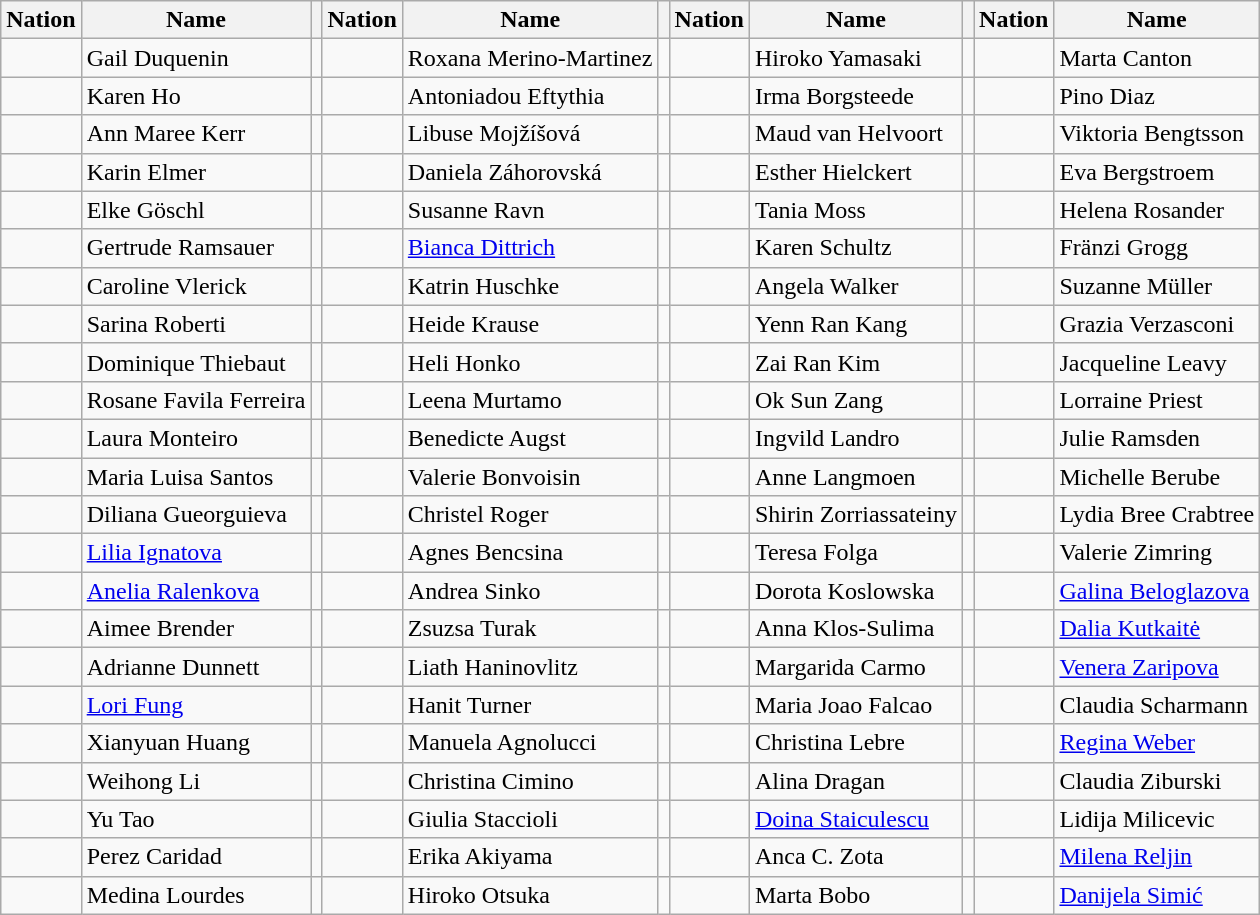<table class="wikitable">
<tr>
<th>Nation</th>
<th>Name</th>
<th></th>
<th>Nation</th>
<th>Name</th>
<th></th>
<th>Nation</th>
<th>Name</th>
<th></th>
<th>Nation</th>
<th>Name</th>
</tr>
<tr>
<td></td>
<td>Gail Duquenin</td>
<td></td>
<td></td>
<td>Roxana Merino-Martinez</td>
<td></td>
<td></td>
<td>Hiroko Yamasaki</td>
<td></td>
<td></td>
<td>Marta Canton</td>
</tr>
<tr>
<td></td>
<td>Karen Ho</td>
<td></td>
<td></td>
<td>Antoniadou Eftythia</td>
<td></td>
<td></td>
<td>Irma Borgsteede</td>
<td></td>
<td></td>
<td>Pino Diaz</td>
</tr>
<tr>
<td></td>
<td>Ann Maree Kerr</td>
<td></td>
<td></td>
<td>Libuse Mojžíšová</td>
<td></td>
<td></td>
<td>Maud van Helvoort</td>
<td></td>
<td></td>
<td>Viktoria Bengtsson</td>
</tr>
<tr>
<td></td>
<td>Karin Elmer</td>
<td></td>
<td></td>
<td>Daniela Záhorovská</td>
<td></td>
<td></td>
<td>Esther Hielckert</td>
<td></td>
<td></td>
<td>Eva Bergstroem</td>
</tr>
<tr>
<td></td>
<td>Elke Göschl</td>
<td></td>
<td></td>
<td>Susanne Ravn</td>
<td></td>
<td></td>
<td>Tania Moss</td>
<td></td>
<td></td>
<td>Helena Rosander</td>
</tr>
<tr>
<td></td>
<td>Gertrude Ramsauer</td>
<td></td>
<td></td>
<td><a href='#'>Bianca Dittrich</a></td>
<td></td>
<td></td>
<td>Karen Schultz</td>
<td></td>
<td></td>
<td>Fränzi Grogg</td>
</tr>
<tr>
<td></td>
<td>Caroline Vlerick</td>
<td></td>
<td></td>
<td>Katrin Huschke</td>
<td></td>
<td></td>
<td>Angela Walker</td>
<td></td>
<td></td>
<td>Suzanne Müller</td>
</tr>
<tr>
<td></td>
<td>Sarina Roberti</td>
<td></td>
<td></td>
<td>Heide Krause</td>
<td></td>
<td></td>
<td>Yenn Ran Kang</td>
<td></td>
<td></td>
<td>Grazia Verzasconi</td>
</tr>
<tr>
<td></td>
<td>Dominique Thiebaut</td>
<td></td>
<td></td>
<td>Heli Honko</td>
<td></td>
<td></td>
<td>Zai Ran Kim</td>
<td></td>
<td></td>
<td>Jacqueline Leavy</td>
</tr>
<tr>
<td></td>
<td>Rosane Favila Ferreira</td>
<td></td>
<td></td>
<td>Leena Murtamo</td>
<td></td>
<td></td>
<td>Ok Sun Zang</td>
<td></td>
<td></td>
<td>Lorraine Priest</td>
</tr>
<tr>
<td></td>
<td>Laura Monteiro</td>
<td></td>
<td></td>
<td>Benedicte Augst</td>
<td></td>
<td></td>
<td>Ingvild Landro</td>
<td></td>
<td></td>
<td>Julie Ramsden</td>
</tr>
<tr>
<td></td>
<td>Maria Luisa Santos</td>
<td></td>
<td></td>
<td>Valerie Bonvoisin</td>
<td></td>
<td></td>
<td>Anne Langmoen</td>
<td></td>
<td></td>
<td>Michelle Berube</td>
</tr>
<tr>
<td></td>
<td>Diliana Gueorguieva</td>
<td></td>
<td></td>
<td>Christel Roger</td>
<td></td>
<td></td>
<td>Shirin Zorriassateiny</td>
<td></td>
<td></td>
<td>Lydia Bree Crabtree</td>
</tr>
<tr>
<td></td>
<td><a href='#'>Lilia Ignatova</a></td>
<td></td>
<td></td>
<td>Agnes Bencsina</td>
<td></td>
<td></td>
<td>Teresa Folga</td>
<td></td>
<td></td>
<td>Valerie Zimring</td>
</tr>
<tr>
<td></td>
<td><a href='#'>Anelia Ralenkova</a></td>
<td></td>
<td></td>
<td>Andrea Sinko</td>
<td></td>
<td></td>
<td>Dorota Koslowska</td>
<td></td>
<td></td>
<td><a href='#'>Galina Beloglazova</a></td>
</tr>
<tr>
<td></td>
<td>Aimee Brender</td>
<td></td>
<td></td>
<td>Zsuzsa Turak</td>
<td></td>
<td></td>
<td>Anna Klos-Sulima</td>
<td></td>
<td></td>
<td><a href='#'>Dalia Kutkaitė</a></td>
</tr>
<tr>
<td></td>
<td>Adrianne Dunnett</td>
<td></td>
<td></td>
<td>Liath Haninovlitz</td>
<td></td>
<td></td>
<td>Margarida Carmo</td>
<td></td>
<td></td>
<td><a href='#'>Venera Zaripova</a></td>
</tr>
<tr>
<td></td>
<td><a href='#'>Lori Fung</a></td>
<td></td>
<td></td>
<td>Hanit Turner</td>
<td></td>
<td></td>
<td>Maria Joao Falcao</td>
<td></td>
<td></td>
<td>Claudia Scharmann</td>
</tr>
<tr>
<td></td>
<td>Xianyuan Huang</td>
<td></td>
<td></td>
<td>Manuela Agnolucci</td>
<td></td>
<td></td>
<td>Christina Lebre</td>
<td></td>
<td></td>
<td><a href='#'>Regina Weber</a></td>
</tr>
<tr>
<td></td>
<td>Weihong Li</td>
<td></td>
<td></td>
<td>Christina Cimino</td>
<td></td>
<td></td>
<td>Alina Dragan</td>
<td></td>
<td></td>
<td>Claudia Ziburski</td>
</tr>
<tr>
<td></td>
<td>Yu Tao</td>
<td></td>
<td></td>
<td>Giulia Staccioli</td>
<td></td>
<td></td>
<td><a href='#'>Doina Staiculescu</a></td>
<td></td>
<td></td>
<td>Lidija Milicevic</td>
</tr>
<tr>
<td></td>
<td>Perez Caridad</td>
<td></td>
<td></td>
<td>Erika Akiyama</td>
<td></td>
<td></td>
<td>Anca C. Zota</td>
<td></td>
<td></td>
<td><a href='#'>Milena Reljin</a></td>
</tr>
<tr>
<td></td>
<td>Medina Lourdes</td>
<td></td>
<td></td>
<td>Hiroko Otsuka</td>
<td></td>
<td></td>
<td>Marta Bobo</td>
<td></td>
<td></td>
<td><a href='#'>Danijela Simić</a></td>
</tr>
</table>
